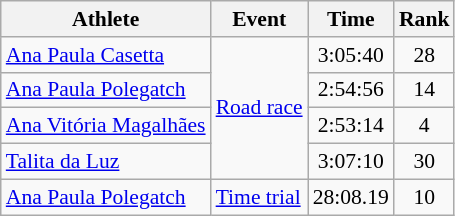<table class="wikitable" style="font-size:90%">
<tr>
<th>Athlete</th>
<th>Event</th>
<th>Time</th>
<th>Rank</th>
</tr>
<tr align=center>
<td align=left><a href='#'>Ana Paula Casetta</a></td>
<td align=left rowspan=4><a href='#'>Road race</a></td>
<td>3:05:40</td>
<td>28</td>
</tr>
<tr align=center>
<td align=left><a href='#'>Ana Paula Polegatch</a></td>
<td>2:54:56</td>
<td>14</td>
</tr>
<tr align=center>
<td align=left><a href='#'>Ana Vitória Magalhães</a></td>
<td>2:53:14</td>
<td>4</td>
</tr>
<tr align=center>
<td align=left><a href='#'>Talita da Luz</a></td>
<td>3:07:10</td>
<td>30</td>
</tr>
<tr align=center>
<td align=left><a href='#'>Ana Paula Polegatch</a></td>
<td align=left><a href='#'>Time trial</a></td>
<td>28:08.19</td>
<td>10</td>
</tr>
</table>
